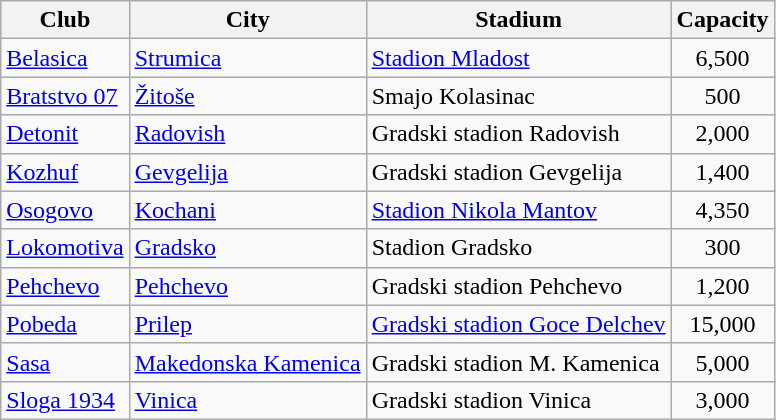<table class="wikitable sortable">
<tr>
<th>Club</th>
<th>City</th>
<th>Stadium</th>
<th>Capacity</th>
</tr>
<tr>
<td><a href='#'>Belasica</a></td>
<td><a href='#'>Strumica</a></td>
<td><a href='#'>Stadion Mladost</a></td>
<td align=center>6,500</td>
</tr>
<tr>
<td><a href='#'>Bratstvo 07</a></td>
<td><a href='#'>Žitoše</a></td>
<td>Smajo Kolasinac</td>
<td align=center>500</td>
</tr>
<tr>
<td><a href='#'>Detonit</a></td>
<td><a href='#'>Radovish</a></td>
<td>Gradski stadion Radovish</td>
<td align=center>2,000</td>
</tr>
<tr>
<td><a href='#'>Kozhuf</a></td>
<td><a href='#'>Gevgelija</a></td>
<td>Gradski stadion Gevgelija</td>
<td align=center>1,400</td>
</tr>
<tr>
<td><a href='#'>Osogovo</a></td>
<td><a href='#'>Kochani</a></td>
<td><a href='#'>Stadion Nikola Mantov</a></td>
<td align=center>4,350</td>
</tr>
<tr>
<td><a href='#'>Lokomotiva</a></td>
<td><a href='#'>Gradsko</a></td>
<td>Stadion Gradsko</td>
<td align=center>300</td>
</tr>
<tr>
<td><a href='#'>Pehchevo</a></td>
<td><a href='#'>Pehchevo</a></td>
<td>Gradski stadion Pehchevo</td>
<td align=center>1,200</td>
</tr>
<tr>
<td><a href='#'>Pobeda</a></td>
<td><a href='#'>Prilep</a></td>
<td><a href='#'>Gradski stadion Goce Delchev</a></td>
<td align=center>15,000</td>
</tr>
<tr>
<td><a href='#'>Sasa</a></td>
<td><a href='#'>Makedonska Kamenica</a></td>
<td>Gradski stadion M. Kamenica</td>
<td align=center>5,000</td>
</tr>
<tr>
<td><a href='#'>Sloga 1934</a></td>
<td><a href='#'>Vinica</a></td>
<td>Gradski stadion Vinica</td>
<td align=center>3,000</td>
</tr>
</table>
